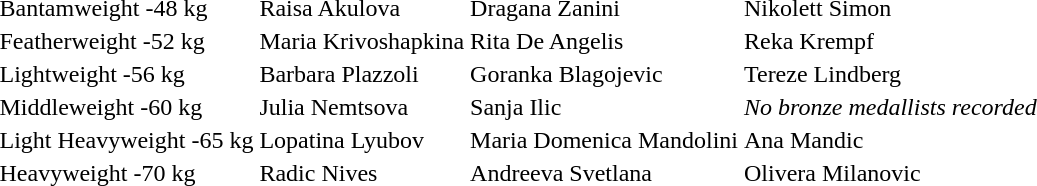<table>
<tr>
<td>Bantamweight -48 kg<br></td>
<td>Raisa Akulova </td>
<td>Dragana Zanini </td>
<td>Nikolett Simon </td>
</tr>
<tr>
<td>Featherweight -52 kg<br></td>
<td>Maria Krivoshapkina </td>
<td>Rita De Angelis </td>
<td>Reka Krempf </td>
</tr>
<tr>
<td>Lightweight -56 kg<br></td>
<td>Barbara Plazzoli </td>
<td>Goranka Blagojevic </td>
<td>Tereze Lindberg </td>
</tr>
<tr>
<td>Middleweight -60 kg<br></td>
<td>Julia Nemtsova </td>
<td>Sanja Ilic </td>
<td><em>No bronze medallists recorded</em></td>
</tr>
<tr>
<td>Light Heavyweight -65 kg<br></td>
<td>Lopatina Lyubov </td>
<td>Maria Domenica Mandolini </td>
<td>Ana Mandic </td>
</tr>
<tr>
<td>Heavyweight -70 kg<br></td>
<td>Radic Nives </td>
<td>Andreeva Svetlana </td>
<td>Olivera Milanovic </td>
</tr>
<tr>
</tr>
</table>
